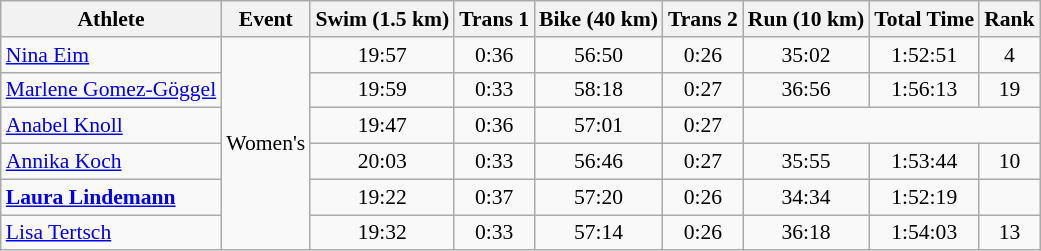<table class="wikitable" style="font-size:90%">
<tr>
<th>Athlete</th>
<th>Event</th>
<th>Swim (1.5 km)</th>
<th>Trans 1</th>
<th>Bike (40 km)</th>
<th>Trans 2</th>
<th>Run (10 km)</th>
<th>Total Time</th>
<th>Rank</th>
</tr>
<tr align=center>
<td align=left><a href='#'>Nina Eim</a></td>
<td align=left rowspan=6>Women's</td>
<td>19:57</td>
<td>0:36</td>
<td>56:50</td>
<td>0:26</td>
<td>35:02</td>
<td>1:52:51</td>
<td>4</td>
</tr>
<tr align=center>
<td align=left><a href='#'>Marlene Gomez-Göggel</a></td>
<td>19:59</td>
<td>0:33</td>
<td>58:18</td>
<td>0:27</td>
<td>36:56</td>
<td>1:56:13</td>
<td>19</td>
</tr>
<tr align=center>
<td align=left><a href='#'>Anabel Knoll</a></td>
<td>19:47</td>
<td>0:36</td>
<td>57:01</td>
<td>0:27</td>
<td colspan=3></td>
</tr>
<tr align=center>
<td align=left><a href='#'>Annika Koch</a></td>
<td>20:03</td>
<td>0:33</td>
<td>56:46</td>
<td>0:27</td>
<td>35:55</td>
<td>1:53:44</td>
<td>10</td>
</tr>
<tr align=center>
<td align=left><strong><a href='#'>Laura Lindemann</a></strong></td>
<td>19:22</td>
<td>0:37</td>
<td>57:20</td>
<td>0:26</td>
<td>34:34</td>
<td>1:52:19</td>
<td></td>
</tr>
<tr align=center>
<td align=left><a href='#'>Lisa Tertsch</a></td>
<td>19:32</td>
<td>0:33</td>
<td>57:14</td>
<td>0:26</td>
<td>36:18</td>
<td>1:54:03</td>
<td>13</td>
</tr>
</table>
